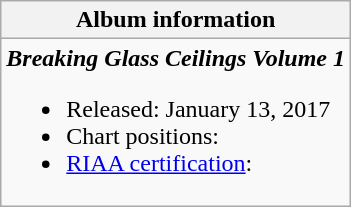<table class="wikitable">
<tr>
<th align="left">Album information</th>
</tr>
<tr>
<td align="left"><strong><em>Breaking Glass Ceilings Volume 1</em></strong><br><ul><li>Released: January 13, 2017</li><li>Chart positions:</li><li><a href='#'>RIAA certification</a>:</li></ul></td>
</tr>
</table>
